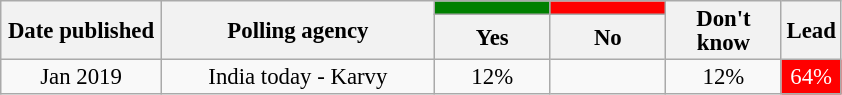<table class="wikitable sortable" style="text-align:center;font-size:95%;line-height:16px">
<tr>
<th rowspan="2" width="100px">Date published</th>
<th rowspan="2" width="175px">Polling agency</th>
<th style="background:green"></th>
<th style="background:red"></th>
<th class="unsortable" rowspan="2" width="70px">Don't know</th>
<th rowspan="2" width="20px">Lead</th>
</tr>
<tr>
<th class="unsortable" width="70px">Yes</th>
<th class="unsortable" width="70px">No</th>
</tr>
<tr>
<td>Jan 2019</td>
<td>India today - Karvy</td>
<td>12%</td>
<td></td>
<td>12%</td>
<td style="background:red; color:white">64%</td>
</tr>
</table>
